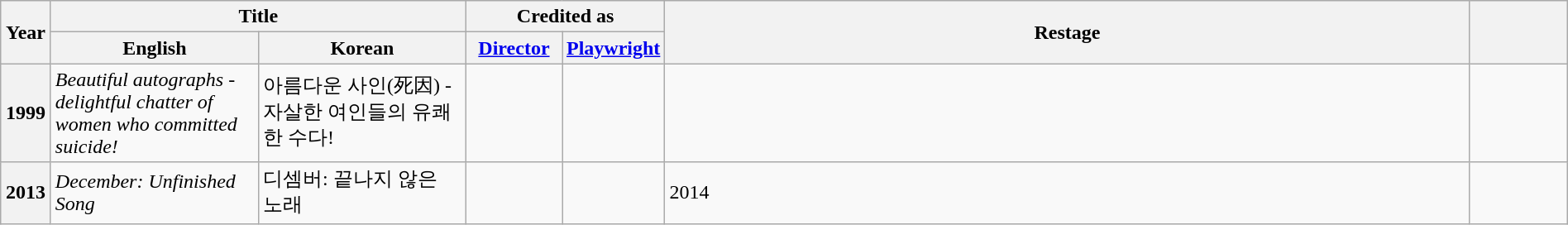<table class="wikitable sortable plainrowheaders" style="clear:none; font-size:100%; padding:0 auto; width:100%; margin:auto">
<tr>
<th scope="col" rowspan="2" style="width:33px;">Year</th>
<th scope="col" colspan="2">Title</th>
<th scope="col" colspan="2">Credited as</th>
<th scope="col" rowspan="2">Restage</th>
<th scope="col" rowspan="2"class="unsortable"></th>
</tr>
<tr>
<th width="160">English</th>
<th width="160">Korean</th>
<th width="70" class="unsortable"><a href='#'>Director</a></th>
<th width="70" class="unsortable"><a href='#'>Playwright</a></th>
</tr>
<tr>
<th scope="row">1999</th>
<td><em>Beautiful autographs - delightful chatter of women who committed suicide!</em></td>
<td>아름다운 사인(死因) - 자살한 여인들의 유쾌한 수다!</td>
<td></td>
<td></td>
<td></td>
<td></td>
</tr>
<tr>
<th scope="row">2013</th>
<td><em>December: Unfinished Song</em></td>
<td>디셈버: 끝나지 않은 노래</td>
<td></td>
<td></td>
<td>2014</td>
<td></td>
</tr>
</table>
